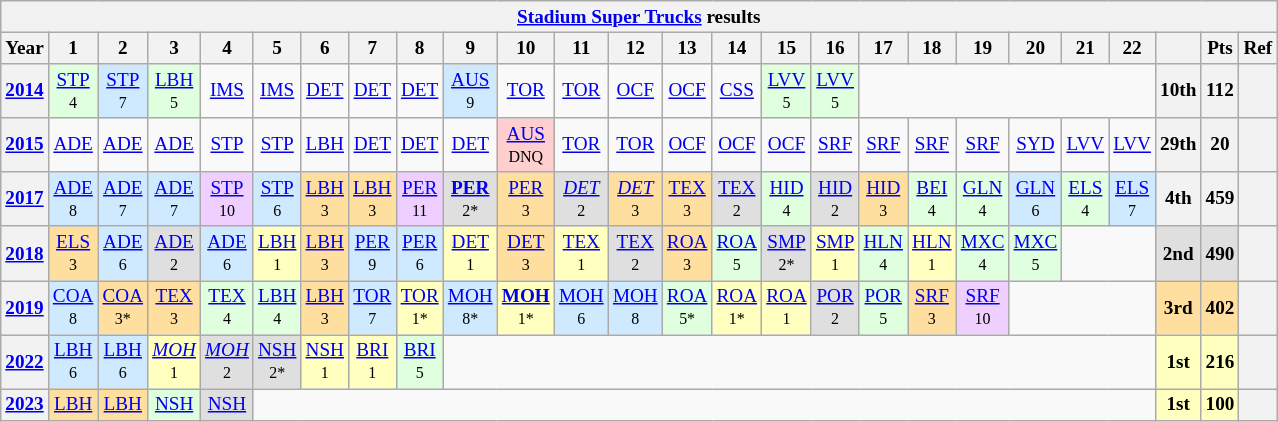<table class="wikitable" style="text-align:center; font-size:80%">
<tr>
<th colspan=45><a href='#'>Stadium Super Trucks</a> results</th>
</tr>
<tr>
<th>Year</th>
<th>1</th>
<th>2</th>
<th>3</th>
<th>4</th>
<th>5</th>
<th>6</th>
<th>7</th>
<th>8</th>
<th>9</th>
<th>10</th>
<th>11</th>
<th>12</th>
<th>13</th>
<th>14</th>
<th>15</th>
<th>16</th>
<th>17</th>
<th>18</th>
<th>19</th>
<th>20</th>
<th>21</th>
<th>22</th>
<th></th>
<th>Pts</th>
<th>Ref</th>
</tr>
<tr>
<th><a href='#'>2014</a></th>
<td style="background:#DFFFDF;"><a href='#'>STP</a><br><small>4</small></td>
<td style="background:#CFEAFF;"><a href='#'>STP</a><br><small>7</small></td>
<td style="background:#DFFFDF;"><a href='#'>LBH</a><br><small>5</small></td>
<td><a href='#'>IMS</a></td>
<td><a href='#'>IMS</a></td>
<td><a href='#'>DET</a></td>
<td><a href='#'>DET</a></td>
<td><a href='#'>DET</a></td>
<td style="background:#CFEAFF;"><a href='#'>AUS</a><br><small>9</small></td>
<td><a href='#'>TOR</a></td>
<td><a href='#'>TOR</a></td>
<td><a href='#'>OCF</a></td>
<td><a href='#'>OCF</a></td>
<td><a href='#'>CSS</a></td>
<td style="background:#DFFFDF;"><a href='#'>LVV</a><br><small>5</small></td>
<td style="background:#DFFFDF;"><a href='#'>LVV</a><br><small>5</small></td>
<td colspan=6></td>
<th>10th</th>
<th>112</th>
<th></th>
</tr>
<tr>
<th><a href='#'>2015</a></th>
<td><a href='#'>ADE</a></td>
<td><a href='#'>ADE</a></td>
<td><a href='#'>ADE</a></td>
<td><a href='#'>STP</a></td>
<td><a href='#'>STP</a></td>
<td><a href='#'>LBH</a></td>
<td><a href='#'>DET</a></td>
<td><a href='#'>DET</a></td>
<td><a href='#'>DET</a></td>
<td style="background:#FFCFCF;"><a href='#'>AUS</a><br><small>DNQ</small></td>
<td><a href='#'>TOR</a></td>
<td><a href='#'>TOR</a></td>
<td><a href='#'>OCF</a></td>
<td><a href='#'>OCF</a></td>
<td><a href='#'>OCF</a></td>
<td><a href='#'>SRF</a></td>
<td><a href='#'>SRF</a></td>
<td><a href='#'>SRF</a></td>
<td><a href='#'>SRF</a></td>
<td><a href='#'>SYD</a></td>
<td><a href='#'>LVV</a></td>
<td><a href='#'>LVV</a></td>
<th>29th</th>
<th>20</th>
<th></th>
</tr>
<tr>
<th><a href='#'>2017</a></th>
<td style="background:#CFEAFF;"><a href='#'>ADE</a><br><small>8</small></td>
<td style="background:#CFEAFF;"><a href='#'>ADE</a><br><small>7</small></td>
<td style="background:#CFEAFF;"><a href='#'>ADE</a><br><small>7</small></td>
<td style="background:#EFCFFF;"><a href='#'>STP</a><br><small>10</small></td>
<td style="background:#CFEAFF;"><a href='#'>STP</a><br><small>6</small></td>
<td style="background:#FFDF9F;"><a href='#'>LBH</a><br><small>3</small></td>
<td style="background:#FFDF9F;"><a href='#'>LBH</a><br><small>3</small></td>
<td style="background:#EFCFFF;"><a href='#'>PER</a><br><small>11</small></td>
<td style="background:#DFDFDF;"><strong><a href='#'>PER</a></strong><br><small>2*</small></td>
<td style="background:#FFDF9F;"><a href='#'>PER</a><br><small>3</small></td>
<td style="background:#DFDFDF;"><em><a href='#'>DET</a></em><br><small>2</small></td>
<td style="background:#FFDF9F;"><em><a href='#'>DET</a></em><br><small>3</small></td>
<td style="background:#FFDF9F;"><a href='#'>TEX</a><br><small>3</small></td>
<td style="background:#DFDFDF;"><a href='#'>TEX</a><br><small>2</small></td>
<td style="background:#DFFFDF;"><a href='#'>HID</a><br><small>4</small></td>
<td style="background:#DFDFDF;"><a href='#'>HID</a><br><small>2</small></td>
<td style="background:#FFDF9F;"><a href='#'>HID</a><br><small>3</small></td>
<td style="background:#DFFFDF;"><a href='#'>BEI</a><br><small>4</small></td>
<td style="background:#DFFFDF;"><a href='#'>GLN</a><br><small>4</small></td>
<td style="background:#CFEAFF;"><a href='#'>GLN</a><br><small>6</small></td>
<td style="background:#DFFFDF;"><a href='#'>ELS</a><br><small>4</small></td>
<td style="background:#CFEAFF;"><a href='#'>ELS</a><br><small>7</small></td>
<th>4th</th>
<th>459</th>
<th></th>
</tr>
<tr>
<th><a href='#'>2018</a></th>
<td style="background:#FFDF9F;"><a href='#'>ELS</a><br><small>3</small></td>
<td style="background:#CFEAFF;"><a href='#'>ADE</a><br><small>6</small></td>
<td style="background:#DFDFDF;"><a href='#'>ADE</a><br><small>2</small></td>
<td style="background:#CFEAFF;"><a href='#'>ADE</a><br><small>6</small></td>
<td style="background:#FFFFBF;"><a href='#'>LBH</a><br><small>1</small></td>
<td style="background:#FFDF9F;"><a href='#'>LBH</a><br><small>3</small></td>
<td style="background:#CFEAFF;"><a href='#'>PER</a><br><small>9</small></td>
<td style="background:#CFEAFF;"><a href='#'>PER</a><br><small>6</small></td>
<td style="background:#FFFFBF;"><a href='#'>DET</a><br><small>1</small></td>
<td style="background:#FFDF9F;"><a href='#'>DET</a><br><small>3</small></td>
<td style="background:#FFFFBF;"><a href='#'>TEX</a><br><small>1</small></td>
<td style="background:#DFDFDF;"><a href='#'>TEX</a><br><small>2</small></td>
<td style="background:#FFDF9F;"><a href='#'>ROA</a><br><small>3</small></td>
<td style="background:#DFFFDF;"><a href='#'>ROA</a><br><small>5</small></td>
<td style="background:#DFDFDF;"><a href='#'>SMP</a><br><small>2*</small></td>
<td style="background:#FFFFBF;"><a href='#'>SMP</a><br><small>1</small></td>
<td style="background:#DFFFDF;"><a href='#'>HLN</a><br><small>4</small></td>
<td style="background:#FFFFBF;"><a href='#'>HLN</a><br><small>1</small></td>
<td style="background:#DFFFDF;"><a href='#'>MXC</a><br><small>4</small></td>
<td style="background:#DFFFDF;"><a href='#'>MXC</a><br><small>5</small></td>
<td colspan=2></td>
<th style="background:#DFDFDF;">2nd</th>
<th style="background:#DFDFDF;">490</th>
<th></th>
</tr>
<tr>
<th><a href='#'>2019</a></th>
<td style="background:#CFEAFF;"><a href='#'>COA</a><br><small>8</small></td>
<td style="background:#FFDF9F;"><a href='#'>COA</a><br><small>3*</small></td>
<td style="background:#FFDF9F;"><a href='#'>TEX</a><br><small>3</small></td>
<td style="background:#DFFFDF;"><a href='#'>TEX</a><br><small>4</small></td>
<td style="background:#DFFFDF;"><a href='#'>LBH</a><br><small>4</small></td>
<td style="background:#FFDF9F;"><a href='#'>LBH</a><br><small>3</small></td>
<td style="background:#CFEAFF;"><a href='#'>TOR</a><br><small>7</small></td>
<td style="background:#FFFFBF;"><a href='#'>TOR</a><br><small>1*</small></td>
<td style="background:#CFEAFF;"><a href='#'>MOH</a><br><small>8*</small></td>
<td style="background:#FFFFBF;"><strong><a href='#'>MOH</a></strong><br><small>1*</small></td>
<td style="background:#CFEAFF;"><a href='#'>MOH</a><br><small>6</small></td>
<td style="background:#CFEAFF;"><a href='#'>MOH</a><br><small>8</small></td>
<td style="background:#DFFFDF;"><a href='#'>ROA</a><br><small>5*</small></td>
<td style="background:#FFFFBF;"><a href='#'>ROA</a><br><small>1*</small></td>
<td style="background:#FFFFBF;"><a href='#'>ROA</a><br><small>1</small></td>
<td style="background:#DFDFDF;"><a href='#'>POR</a><br><small>2</small></td>
<td style="background:#DFFFDF;"><a href='#'>POR</a><br><small>5</small></td>
<td style="background:#FFDF9F;"><a href='#'>SRF</a><br><small>3</small></td>
<td style="background:#EFCFFF;"><a href='#'>SRF</a><br><small>10</small></td>
<td colspan=3></td>
<th style="background:#FFDF9F;">3rd</th>
<th style="background:#FFDF9F;">402</th>
<th></th>
</tr>
<tr>
<th><a href='#'>2022</a></th>
<td style="background:#CFEAFF;"><a href='#'>LBH</a><br><small>6</small></td>
<td style="background:#CFEAFF;"><a href='#'>LBH</a><br><small>6</small></td>
<td style="background:#FFFFBF;"><em><a href='#'>MOH</a></em><br><small>1</small></td>
<td style="background:#DFDFDF;"><em><a href='#'>MOH</a></em><br><small>2</small></td>
<td style="background:#DFDFDF;"><a href='#'>NSH</a><br><small>2*</small></td>
<td style="background:#FFFFBF;"><a href='#'>NSH</a><br><small>1</small></td>
<td style="background:#FFFFBF;"><a href='#'>BRI</a><br><small>1</small></td>
<td style="background:#DFFFDF;"><a href='#'>BRI</a><br><small>5</small></td>
<td colspan=14></td>
<th style="background:#FFFFBF;">1st</th>
<th style="background:#FFFFBF;">216</th>
<th></th>
</tr>
<tr>
<th><a href='#'>2023</a></th>
<td style="background:#FFDF9F;"><a href='#'>LBH</a><br></td>
<td style="background:#FFDF9F;"><a href='#'>LBH</a><br></td>
<td style="background:#DFFFDF;"><a href='#'>NSH</a><br></td>
<td style="background:#DFDFDF;"><a href='#'>NSH</a><br></td>
<td colspan=18></td>
<th style="background:#FFFFBF;">1st</th>
<th style="background:#FFFFBF;">100</th>
<th></th>
</tr>
</table>
